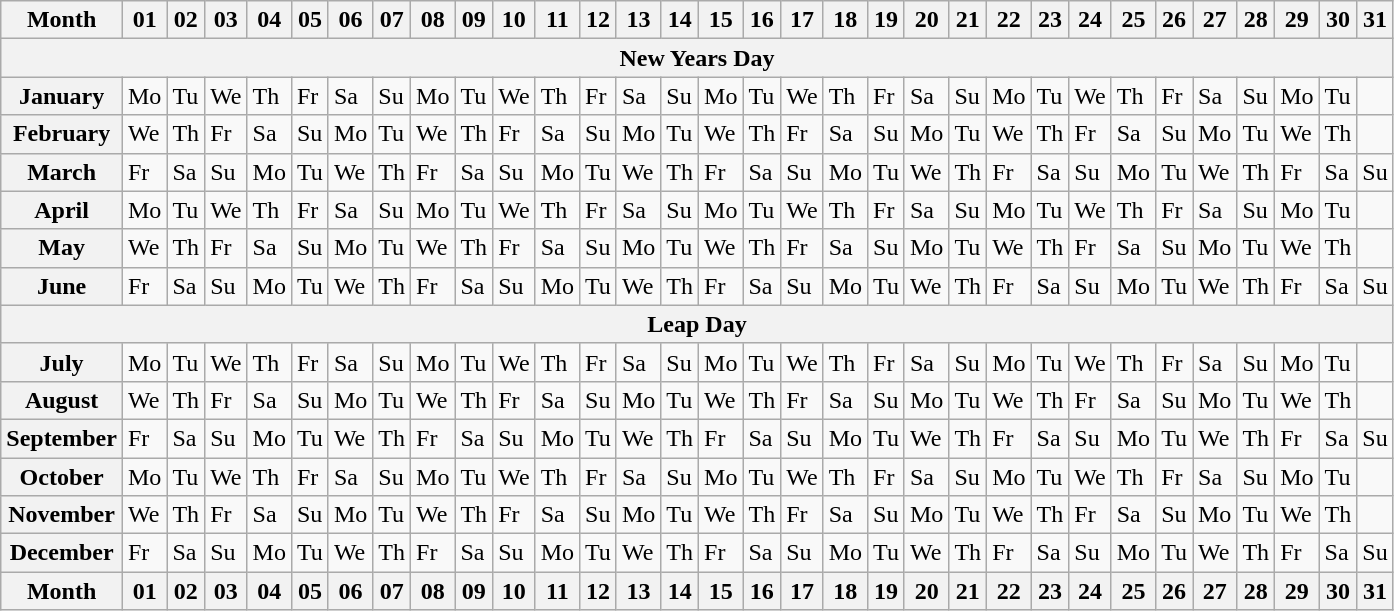<table class="wikitable">
<tr>
<th>Month</th>
<th>01</th>
<th>02</th>
<th>03</th>
<th>04</th>
<th>05</th>
<th>06</th>
<th>07</th>
<th>08</th>
<th>09</th>
<th>10</th>
<th>11</th>
<th>12</th>
<th>13</th>
<th>14</th>
<th>15</th>
<th>16</th>
<th>17</th>
<th>18</th>
<th>19</th>
<th>20</th>
<th>21</th>
<th>22</th>
<th>23</th>
<th>24</th>
<th>25</th>
<th>26</th>
<th>27</th>
<th>28</th>
<th>29</th>
<th>30</th>
<th>31</th>
</tr>
<tr>
<th colspan=32>New Years Day</th>
</tr>
<tr>
<th>January</th>
<td>Mo</td>
<td>Tu</td>
<td>We</td>
<td>Th</td>
<td>Fr</td>
<td>Sa</td>
<td>Su</td>
<td>Mo</td>
<td>Tu</td>
<td>We</td>
<td>Th</td>
<td>Fr</td>
<td>Sa</td>
<td>Su</td>
<td>Mo</td>
<td>Tu</td>
<td>We</td>
<td>Th</td>
<td>Fr</td>
<td>Sa</td>
<td>Su</td>
<td>Mo</td>
<td>Tu</td>
<td>We</td>
<td>Th</td>
<td>Fr</td>
<td>Sa</td>
<td>Su</td>
<td>Mo</td>
<td>Tu</td>
<td></td>
</tr>
<tr>
<th>February</th>
<td>We</td>
<td>Th</td>
<td>Fr</td>
<td>Sa</td>
<td>Su</td>
<td>Mo</td>
<td>Tu</td>
<td>We</td>
<td>Th</td>
<td>Fr</td>
<td>Sa</td>
<td>Su</td>
<td>Mo</td>
<td>Tu</td>
<td>We</td>
<td>Th</td>
<td>Fr</td>
<td>Sa</td>
<td>Su</td>
<td>Mo</td>
<td>Tu</td>
<td>We</td>
<td>Th</td>
<td>Fr</td>
<td>Sa</td>
<td>Su</td>
<td>Mo</td>
<td>Tu</td>
<td>We</td>
<td>Th</td>
<td></td>
</tr>
<tr>
<th>March</th>
<td>Fr</td>
<td>Sa</td>
<td>Su</td>
<td>Mo</td>
<td>Tu</td>
<td>We</td>
<td>Th</td>
<td>Fr</td>
<td>Sa</td>
<td>Su</td>
<td>Mo</td>
<td>Tu</td>
<td>We</td>
<td>Th</td>
<td>Fr</td>
<td>Sa</td>
<td>Su</td>
<td>Mo</td>
<td>Tu</td>
<td>We</td>
<td>Th</td>
<td>Fr</td>
<td>Sa</td>
<td>Su</td>
<td>Mo</td>
<td>Tu</td>
<td>We</td>
<td>Th</td>
<td>Fr</td>
<td>Sa</td>
<td>Su</td>
</tr>
<tr>
<th>April</th>
<td>Mo</td>
<td>Tu</td>
<td>We</td>
<td>Th</td>
<td>Fr</td>
<td>Sa</td>
<td>Su</td>
<td>Mo</td>
<td>Tu</td>
<td>We</td>
<td>Th</td>
<td>Fr</td>
<td>Sa</td>
<td>Su</td>
<td>Mo</td>
<td>Tu</td>
<td>We</td>
<td>Th</td>
<td>Fr</td>
<td>Sa</td>
<td>Su</td>
<td>Mo</td>
<td>Tu</td>
<td>We</td>
<td>Th</td>
<td>Fr</td>
<td>Sa</td>
<td>Su</td>
<td>Mo</td>
<td>Tu</td>
<td></td>
</tr>
<tr>
<th>May</th>
<td>We</td>
<td>Th</td>
<td>Fr</td>
<td>Sa</td>
<td>Su</td>
<td>Mo</td>
<td>Tu</td>
<td>We</td>
<td>Th</td>
<td>Fr</td>
<td>Sa</td>
<td>Su</td>
<td>Mo</td>
<td>Tu</td>
<td>We</td>
<td>Th</td>
<td>Fr</td>
<td>Sa</td>
<td>Su</td>
<td>Mo</td>
<td>Tu</td>
<td>We</td>
<td>Th</td>
<td>Fr</td>
<td>Sa</td>
<td>Su</td>
<td>Mo</td>
<td>Tu</td>
<td>We</td>
<td>Th</td>
<td></td>
</tr>
<tr>
<th>June</th>
<td>Fr</td>
<td>Sa</td>
<td>Su</td>
<td>Mo</td>
<td>Tu</td>
<td>We</td>
<td>Th</td>
<td>Fr</td>
<td>Sa</td>
<td>Su</td>
<td>Mo</td>
<td>Tu</td>
<td>We</td>
<td>Th</td>
<td>Fr</td>
<td>Sa</td>
<td>Su</td>
<td>Mo</td>
<td>Tu</td>
<td>We</td>
<td>Th</td>
<td>Fr</td>
<td>Sa</td>
<td>Su</td>
<td>Mo</td>
<td>Tu</td>
<td>We</td>
<td>Th</td>
<td>Fr</td>
<td>Sa</td>
<td>Su</td>
</tr>
<tr>
<th colspan=32>Leap Day</th>
</tr>
<tr>
<th>July</th>
<td>Mo</td>
<td>Tu</td>
<td>We</td>
<td>Th</td>
<td>Fr</td>
<td>Sa</td>
<td>Su</td>
<td>Mo</td>
<td>Tu</td>
<td>We</td>
<td>Th</td>
<td>Fr</td>
<td>Sa</td>
<td>Su</td>
<td>Mo</td>
<td>Tu</td>
<td>We</td>
<td>Th</td>
<td>Fr</td>
<td>Sa</td>
<td>Su</td>
<td>Mo</td>
<td>Tu</td>
<td>We</td>
<td>Th</td>
<td>Fr</td>
<td>Sa</td>
<td>Su</td>
<td>Mo</td>
<td>Tu</td>
<td></td>
</tr>
<tr>
<th>August</th>
<td>We</td>
<td>Th</td>
<td>Fr</td>
<td>Sa</td>
<td>Su</td>
<td>Mo</td>
<td>Tu</td>
<td>We</td>
<td>Th</td>
<td>Fr</td>
<td>Sa</td>
<td>Su</td>
<td>Mo</td>
<td>Tu</td>
<td>We</td>
<td>Th</td>
<td>Fr</td>
<td>Sa</td>
<td>Su</td>
<td>Mo</td>
<td>Tu</td>
<td>We</td>
<td>Th</td>
<td>Fr</td>
<td>Sa</td>
<td>Su</td>
<td>Mo</td>
<td>Tu</td>
<td>We</td>
<td>Th</td>
<td></td>
</tr>
<tr>
<th>September</th>
<td>Fr</td>
<td>Sa</td>
<td>Su</td>
<td>Mo</td>
<td>Tu</td>
<td>We</td>
<td>Th</td>
<td>Fr</td>
<td>Sa</td>
<td>Su</td>
<td>Mo</td>
<td>Tu</td>
<td>We</td>
<td>Th</td>
<td>Fr</td>
<td>Sa</td>
<td>Su</td>
<td>Mo</td>
<td>Tu</td>
<td>We</td>
<td>Th</td>
<td>Fr</td>
<td>Sa</td>
<td>Su</td>
<td>Mo</td>
<td>Tu</td>
<td>We</td>
<td>Th</td>
<td>Fr</td>
<td>Sa</td>
<td>Su</td>
</tr>
<tr>
<th>October</th>
<td>Mo</td>
<td>Tu</td>
<td>We</td>
<td>Th</td>
<td>Fr</td>
<td>Sa</td>
<td>Su</td>
<td>Mo</td>
<td>Tu</td>
<td>We</td>
<td>Th</td>
<td>Fr</td>
<td>Sa</td>
<td>Su</td>
<td>Mo</td>
<td>Tu</td>
<td>We</td>
<td>Th</td>
<td>Fr</td>
<td>Sa</td>
<td>Su</td>
<td>Mo</td>
<td>Tu</td>
<td>We</td>
<td>Th</td>
<td>Fr</td>
<td>Sa</td>
<td>Su</td>
<td>Mo</td>
<td>Tu</td>
<td></td>
</tr>
<tr>
<th>November</th>
<td>We</td>
<td>Th</td>
<td>Fr</td>
<td>Sa</td>
<td>Su</td>
<td>Mo</td>
<td>Tu</td>
<td>We</td>
<td>Th</td>
<td>Fr</td>
<td>Sa</td>
<td>Su</td>
<td>Mo</td>
<td>Tu</td>
<td>We</td>
<td>Th</td>
<td>Fr</td>
<td>Sa</td>
<td>Su</td>
<td>Mo</td>
<td>Tu</td>
<td>We</td>
<td>Th</td>
<td>Fr</td>
<td>Sa</td>
<td>Su</td>
<td>Mo</td>
<td>Tu</td>
<td>We</td>
<td>Th</td>
<td></td>
</tr>
<tr>
<th>December</th>
<td>Fr</td>
<td>Sa</td>
<td>Su</td>
<td>Mo</td>
<td>Tu</td>
<td>We</td>
<td>Th</td>
<td>Fr</td>
<td>Sa</td>
<td>Su</td>
<td>Mo</td>
<td>Tu</td>
<td>We</td>
<td>Th</td>
<td>Fr</td>
<td>Sa</td>
<td>Su</td>
<td>Mo</td>
<td>Tu</td>
<td>We</td>
<td>Th</td>
<td>Fr</td>
<td>Sa</td>
<td>Su</td>
<td>Mo</td>
<td>Tu</td>
<td>We</td>
<td>Th</td>
<td>Fr</td>
<td>Sa</td>
<td>Su</td>
</tr>
<tr>
<th>Month</th>
<th>01</th>
<th>02</th>
<th>03</th>
<th>04</th>
<th>05</th>
<th>06</th>
<th>07</th>
<th>08</th>
<th>09</th>
<th>10</th>
<th>11</th>
<th>12</th>
<th>13</th>
<th>14</th>
<th>15</th>
<th>16</th>
<th>17</th>
<th>18</th>
<th>19</th>
<th>20</th>
<th>21</th>
<th>22</th>
<th>23</th>
<th>24</th>
<th>25</th>
<th>26</th>
<th>27</th>
<th>28</th>
<th>29</th>
<th>30</th>
<th>31</th>
</tr>
</table>
